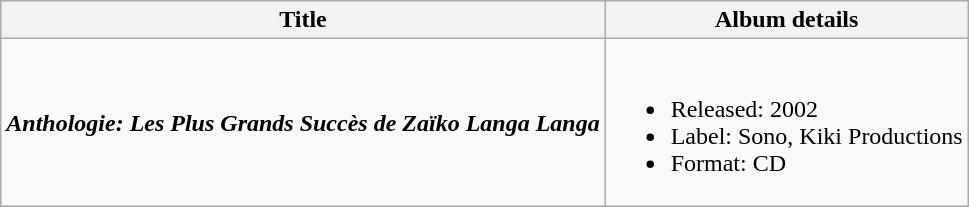<table class="wikitable">
<tr>
<th>Title</th>
<th>Album details</th>
</tr>
<tr>
<td><strong><em>Anthologie: Les Plus Grands Succès de Zaïko Langa Langa</em></strong></td>
<td><br><ul><li>Released: 2002</li><li>Label: Sono, Kiki Productions</li><li>Format: CD</li></ul></td>
</tr>
</table>
